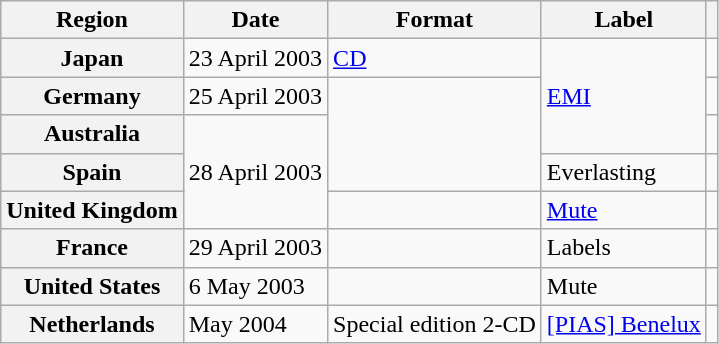<table class="wikitable plainrowheaders">
<tr>
<th scope="col">Region</th>
<th scope="col">Date</th>
<th scope="col">Format</th>
<th scope="col">Label</th>
<th scope="col"></th>
</tr>
<tr>
<th scope="row">Japan</th>
<td>23 April 2003</td>
<td><a href='#'>CD</a></td>
<td rowspan="3"><a href='#'>EMI</a></td>
<td align="center"></td>
</tr>
<tr>
<th scope="row">Germany</th>
<td>25 April 2003</td>
<td rowspan="3"></td>
<td align="center"></td>
</tr>
<tr>
<th scope="row">Australia</th>
<td rowspan="3">28 April 2003</td>
<td align="center"></td>
</tr>
<tr>
<th scope="row">Spain</th>
<td>Everlasting</td>
<td align="center"></td>
</tr>
<tr>
<th scope="row">United Kingdom</th>
<td></td>
<td><a href='#'>Mute</a></td>
<td align="center"></td>
</tr>
<tr>
<th scope="row">France</th>
<td>29 April 2003</td>
<td></td>
<td>Labels</td>
<td align="center"></td>
</tr>
<tr>
<th scope="row">United States</th>
<td>6 May 2003</td>
<td></td>
<td>Mute</td>
<td align="center"></td>
</tr>
<tr>
<th scope="row">Netherlands</th>
<td>May 2004</td>
<td>Special edition 2-CD</td>
<td><a href='#'>[PIAS] Benelux</a></td>
<td align="center"></td>
</tr>
</table>
